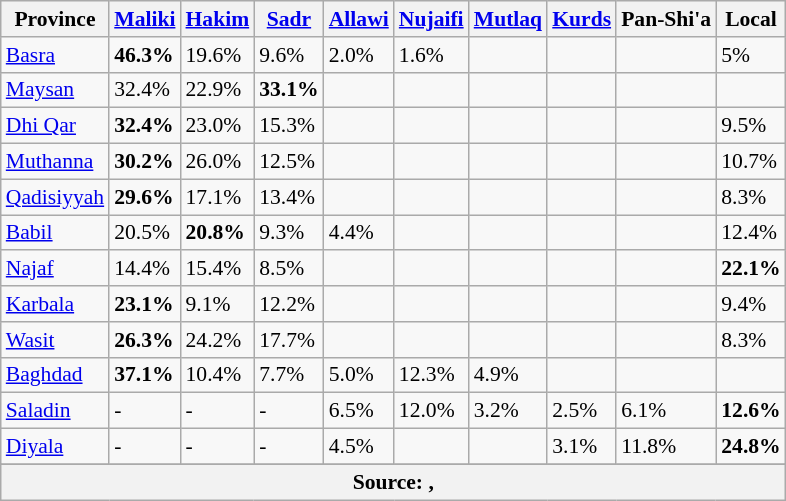<table class=wikitable style="border:1px solid #8888aa; background-color:#f8f8f8; padding:0px; font-size:90%;">
<tr>
<th>Province</th>
<th><a href='#'>Maliki</a></th>
<th><a href='#'>Hakim</a></th>
<th><a href='#'>Sadr</a></th>
<th><a href='#'>Allawi</a></th>
<th><a href='#'>Nujaifi</a></th>
<th><a href='#'>Mutlaq</a></th>
<th><a href='#'>Kurds</a></th>
<th>Pan-Shi'a</th>
<th>Local</th>
</tr>
<tr>
<td><a href='#'>Basra</a></td>
<td><strong>46.3%</strong></td>
<td>19.6%</td>
<td>9.6%</td>
<td>2.0%</td>
<td>1.6%</td>
<td></td>
<td></td>
<td></td>
<td>5%</td>
</tr>
<tr>
<td><a href='#'>Maysan</a></td>
<td>32.4%</td>
<td>22.9%</td>
<td><strong>33.1%</strong></td>
<td></td>
<td></td>
<td></td>
<td></td>
<td></td>
<td></td>
</tr>
<tr>
<td><a href='#'>Dhi Qar</a></td>
<td><strong>32.4%</strong></td>
<td>23.0%</td>
<td>15.3%</td>
<td></td>
<td></td>
<td></td>
<td></td>
<td></td>
<td>9.5%</td>
</tr>
<tr>
<td><a href='#'>Muthanna</a></td>
<td><strong>30.2%</strong></td>
<td>26.0%</td>
<td>12.5%</td>
<td></td>
<td></td>
<td></td>
<td></td>
<td></td>
<td>10.7%</td>
</tr>
<tr>
<td><a href='#'>Qadisiyyah</a></td>
<td><strong>29.6%</strong></td>
<td>17.1%</td>
<td>13.4%</td>
<td></td>
<td></td>
<td></td>
<td></td>
<td></td>
<td>8.3%</td>
</tr>
<tr>
<td><a href='#'>Babil</a></td>
<td>20.5%</td>
<td><strong>20.8%</strong></td>
<td>9.3%</td>
<td>4.4%</td>
<td></td>
<td></td>
<td></td>
<td></td>
<td>12.4%</td>
</tr>
<tr>
<td><a href='#'>Najaf</a></td>
<td>14.4%</td>
<td>15.4%</td>
<td>8.5%</td>
<td></td>
<td></td>
<td></td>
<td></td>
<td></td>
<td><strong>22.1%</strong></td>
</tr>
<tr>
<td><a href='#'>Karbala</a></td>
<td><strong>23.1%</strong></td>
<td>9.1%</td>
<td>12.2%</td>
<td></td>
<td></td>
<td></td>
<td></td>
<td></td>
<td>9.4%</td>
</tr>
<tr>
<td><a href='#'>Wasit</a></td>
<td><strong>26.3%</strong></td>
<td>24.2%</td>
<td>17.7%</td>
<td></td>
<td></td>
<td></td>
<td></td>
<td></td>
<td>8.3%</td>
</tr>
<tr>
<td><a href='#'>Baghdad</a></td>
<td><strong>37.1%</strong></td>
<td>10.4%</td>
<td>7.7%</td>
<td>5.0%</td>
<td>12.3%</td>
<td>4.9%</td>
<td></td>
<td></td>
<td></td>
</tr>
<tr>
<td><a href='#'>Saladin</a></td>
<td>-</td>
<td>-</td>
<td>-</td>
<td>6.5%</td>
<td>12.0%</td>
<td>3.2%</td>
<td>2.5%</td>
<td>6.1%</td>
<td><strong>12.6%</strong></td>
</tr>
<tr>
<td><a href='#'>Diyala</a></td>
<td>-</td>
<td>-</td>
<td>-</td>
<td>4.5%</td>
<td></td>
<td></td>
<td>3.1%</td>
<td>11.8%</td>
<td><strong>24.8%</strong></td>
</tr>
<tr>
</tr>
<tr class="unsortable">
<th align=left colspan=10>Source: ,</th>
</tr>
</table>
